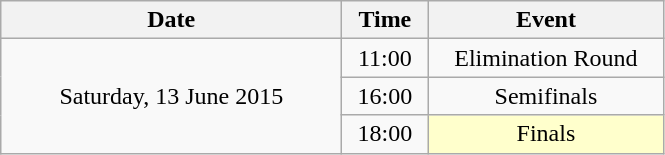<table class = "wikitable" style="text-align:center;">
<tr>
<th width=220>Date</th>
<th width=50>Time</th>
<th width=150>Event</th>
</tr>
<tr>
<td rowspan=3>Saturday, 13 June 2015</td>
<td>11:00</td>
<td>Elimination Round</td>
</tr>
<tr>
<td>16:00</td>
<td>Semifinals</td>
</tr>
<tr>
<td>18:00</td>
<td bgcolor=ffffcc>Finals</td>
</tr>
</table>
